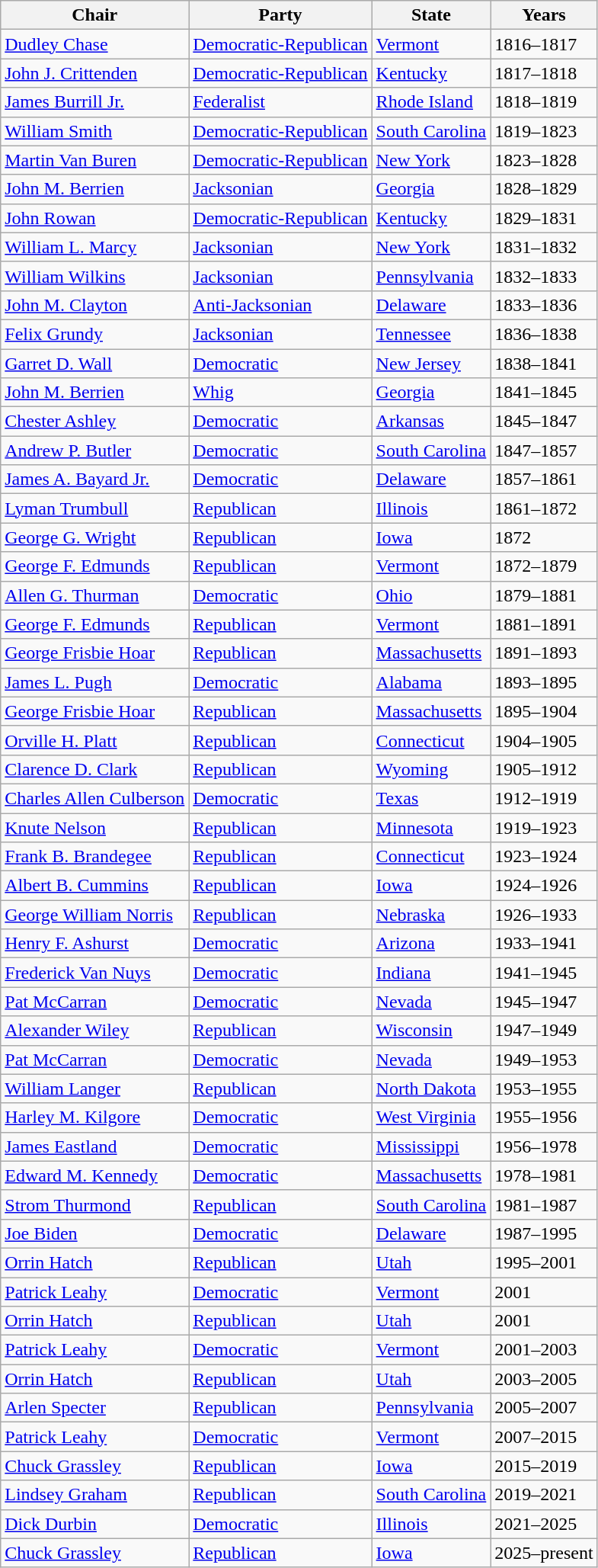<table class=wikitable>
<tr>
<th>Chair</th>
<th>Party</th>
<th>State</th>
<th>Years</th>
</tr>
<tr>
<td><a href='#'>Dudley Chase</a></td>
<td><a href='#'>Democratic-Republican</a></td>
<td><a href='#'>Vermont</a></td>
<td>1816–1817</td>
</tr>
<tr>
<td><a href='#'>John J. Crittenden</a></td>
<td><a href='#'>Democratic-Republican</a></td>
<td><a href='#'>Kentucky</a></td>
<td>1817–1818</td>
</tr>
<tr>
<td><a href='#'>James Burrill Jr.</a></td>
<td><a href='#'>Federalist</a></td>
<td><a href='#'>Rhode Island</a></td>
<td>1818–1819</td>
</tr>
<tr>
<td><a href='#'>William Smith</a></td>
<td><a href='#'>Democratic-Republican</a></td>
<td><a href='#'>South Carolina</a></td>
<td>1819–1823</td>
</tr>
<tr>
<td><a href='#'>Martin Van Buren</a></td>
<td><a href='#'>Democratic-Republican</a></td>
<td><a href='#'>New York</a></td>
<td>1823–1828</td>
</tr>
<tr>
<td><a href='#'>John M. Berrien</a></td>
<td><a href='#'>Jacksonian</a></td>
<td><a href='#'>Georgia</a></td>
<td>1828–1829</td>
</tr>
<tr>
<td><a href='#'>John Rowan</a></td>
<td><a href='#'>Democratic-Republican</a></td>
<td><a href='#'>Kentucky</a></td>
<td>1829–1831</td>
</tr>
<tr>
<td><a href='#'>William L. Marcy</a></td>
<td><a href='#'>Jacksonian</a></td>
<td><a href='#'>New York</a></td>
<td>1831–1832</td>
</tr>
<tr>
<td><a href='#'>William Wilkins</a></td>
<td><a href='#'>Jacksonian</a></td>
<td><a href='#'>Pennsylvania</a></td>
<td>1832–1833</td>
</tr>
<tr>
<td><a href='#'>John M. Clayton</a></td>
<td><a href='#'>Anti-Jacksonian</a></td>
<td><a href='#'>Delaware</a></td>
<td>1833–1836</td>
</tr>
<tr>
<td><a href='#'>Felix Grundy</a></td>
<td><a href='#'>Jacksonian</a></td>
<td><a href='#'>Tennessee</a></td>
<td>1836–1838</td>
</tr>
<tr>
<td><a href='#'>Garret D. Wall</a></td>
<td><a href='#'>Democratic</a></td>
<td><a href='#'>New Jersey</a></td>
<td>1838–1841</td>
</tr>
<tr>
<td><a href='#'>John M. Berrien</a></td>
<td><a href='#'>Whig</a></td>
<td><a href='#'>Georgia</a></td>
<td>1841–1845</td>
</tr>
<tr>
<td><a href='#'>Chester Ashley</a></td>
<td><a href='#'>Democratic</a></td>
<td><a href='#'>Arkansas</a></td>
<td>1845–1847</td>
</tr>
<tr>
<td><a href='#'>Andrew P. Butler</a></td>
<td><a href='#'>Democratic</a></td>
<td><a href='#'>South Carolina</a></td>
<td>1847–1857</td>
</tr>
<tr>
<td><a href='#'>James A. Bayard Jr.</a></td>
<td><a href='#'>Democratic</a></td>
<td><a href='#'>Delaware</a></td>
<td>1857–1861</td>
</tr>
<tr>
<td><a href='#'>Lyman Trumbull</a></td>
<td><a href='#'>Republican</a></td>
<td><a href='#'>Illinois</a></td>
<td>1861–1872</td>
</tr>
<tr>
<td><a href='#'>George G. Wright</a></td>
<td><a href='#'>Republican</a></td>
<td><a href='#'>Iowa</a></td>
<td>1872</td>
</tr>
<tr>
<td><a href='#'>George F. Edmunds</a></td>
<td><a href='#'>Republican</a></td>
<td><a href='#'>Vermont</a></td>
<td>1872–1879</td>
</tr>
<tr>
<td><a href='#'>Allen G. Thurman</a></td>
<td><a href='#'>Democratic</a></td>
<td><a href='#'>Ohio</a></td>
<td>1879–1881</td>
</tr>
<tr>
<td><a href='#'>George F. Edmunds</a></td>
<td><a href='#'>Republican</a></td>
<td><a href='#'>Vermont</a></td>
<td>1881–1891</td>
</tr>
<tr>
<td><a href='#'>George Frisbie Hoar</a></td>
<td><a href='#'>Republican</a></td>
<td><a href='#'>Massachusetts</a></td>
<td>1891–1893</td>
</tr>
<tr>
<td><a href='#'>James L. Pugh</a></td>
<td><a href='#'>Democratic</a></td>
<td><a href='#'>Alabama</a></td>
<td>1893–1895</td>
</tr>
<tr>
<td><a href='#'>George Frisbie Hoar</a></td>
<td><a href='#'>Republican</a></td>
<td><a href='#'>Massachusetts</a></td>
<td>1895–1904</td>
</tr>
<tr>
<td><a href='#'>Orville H. Platt</a></td>
<td><a href='#'>Republican</a></td>
<td><a href='#'>Connecticut</a></td>
<td>1904–1905</td>
</tr>
<tr>
<td><a href='#'>Clarence D. Clark</a></td>
<td><a href='#'>Republican</a></td>
<td><a href='#'>Wyoming</a></td>
<td>1905–1912</td>
</tr>
<tr>
<td><a href='#'>Charles Allen Culberson</a></td>
<td><a href='#'>Democratic</a></td>
<td><a href='#'>Texas</a></td>
<td>1912–1919</td>
</tr>
<tr>
<td><a href='#'>Knute Nelson</a></td>
<td><a href='#'>Republican</a></td>
<td><a href='#'>Minnesota</a></td>
<td>1919–1923</td>
</tr>
<tr>
<td><a href='#'>Frank B. Brandegee</a></td>
<td><a href='#'>Republican</a></td>
<td><a href='#'>Connecticut</a></td>
<td>1923–1924</td>
</tr>
<tr>
<td><a href='#'>Albert B. Cummins</a></td>
<td><a href='#'>Republican</a></td>
<td><a href='#'>Iowa</a></td>
<td>1924–1926</td>
</tr>
<tr>
<td><a href='#'>George William Norris</a></td>
<td><a href='#'>Republican</a></td>
<td><a href='#'>Nebraska</a></td>
<td>1926–1933</td>
</tr>
<tr>
<td><a href='#'>Henry F. Ashurst</a></td>
<td><a href='#'>Democratic</a></td>
<td><a href='#'>Arizona</a></td>
<td>1933–1941</td>
</tr>
<tr>
<td><a href='#'>Frederick Van Nuys</a></td>
<td><a href='#'>Democratic</a></td>
<td><a href='#'>Indiana</a></td>
<td>1941–1945</td>
</tr>
<tr>
<td><a href='#'>Pat McCarran</a></td>
<td><a href='#'>Democratic</a></td>
<td><a href='#'>Nevada</a></td>
<td>1945–1947</td>
</tr>
<tr>
<td><a href='#'>Alexander Wiley</a></td>
<td><a href='#'>Republican</a></td>
<td><a href='#'>Wisconsin</a></td>
<td>1947–1949</td>
</tr>
<tr>
<td><a href='#'>Pat McCarran</a></td>
<td><a href='#'>Democratic</a></td>
<td><a href='#'>Nevada</a></td>
<td>1949–1953</td>
</tr>
<tr>
<td><a href='#'>William Langer</a></td>
<td><a href='#'>Republican</a></td>
<td><a href='#'>North Dakota</a></td>
<td>1953–1955</td>
</tr>
<tr>
<td><a href='#'>Harley M. Kilgore</a></td>
<td><a href='#'>Democratic</a></td>
<td><a href='#'>West Virginia</a></td>
<td>1955–1956</td>
</tr>
<tr>
<td><a href='#'>James Eastland</a></td>
<td><a href='#'>Democratic</a></td>
<td><a href='#'>Mississippi</a></td>
<td>1956–1978</td>
</tr>
<tr>
<td><a href='#'>Edward M. Kennedy</a></td>
<td><a href='#'>Democratic</a></td>
<td><a href='#'>Massachusetts</a></td>
<td>1978–1981</td>
</tr>
<tr>
<td><a href='#'>Strom Thurmond</a></td>
<td><a href='#'>Republican</a></td>
<td><a href='#'>South Carolina</a></td>
<td>1981–1987</td>
</tr>
<tr>
<td><a href='#'>Joe Biden</a></td>
<td><a href='#'>Democratic</a></td>
<td><a href='#'>Delaware</a></td>
<td>1987–1995</td>
</tr>
<tr>
<td><a href='#'>Orrin Hatch</a></td>
<td><a href='#'>Republican</a></td>
<td><a href='#'>Utah</a></td>
<td>1995–2001</td>
</tr>
<tr>
<td><a href='#'>Patrick Leahy</a></td>
<td><a href='#'>Democratic</a></td>
<td><a href='#'>Vermont</a></td>
<td>2001</td>
</tr>
<tr>
<td><a href='#'>Orrin Hatch</a></td>
<td><a href='#'>Republican</a></td>
<td><a href='#'>Utah</a></td>
<td>2001</td>
</tr>
<tr>
<td><a href='#'>Patrick Leahy</a></td>
<td><a href='#'>Democratic</a></td>
<td><a href='#'>Vermont</a></td>
<td>2001–2003</td>
</tr>
<tr>
<td><a href='#'>Orrin Hatch</a></td>
<td><a href='#'>Republican</a></td>
<td><a href='#'>Utah</a></td>
<td>2003–2005</td>
</tr>
<tr>
<td><a href='#'>Arlen Specter</a></td>
<td><a href='#'>Republican</a></td>
<td><a href='#'>Pennsylvania</a></td>
<td>2005–2007</td>
</tr>
<tr>
<td><a href='#'>Patrick Leahy</a></td>
<td><a href='#'>Democratic</a></td>
<td><a href='#'>Vermont</a></td>
<td>2007–2015</td>
</tr>
<tr>
<td><a href='#'>Chuck Grassley</a></td>
<td><a href='#'>Republican</a></td>
<td><a href='#'>Iowa</a></td>
<td>2015–2019</td>
</tr>
<tr>
<td><a href='#'>Lindsey Graham</a></td>
<td><a href='#'>Republican</a></td>
<td><a href='#'>South Carolina</a></td>
<td>2019–2021</td>
</tr>
<tr>
<td><a href='#'>Dick Durbin</a></td>
<td><a href='#'>Democratic</a></td>
<td><a href='#'>Illinois</a></td>
<td>2021–2025</td>
</tr>
<tr>
<td><a href='#'>Chuck Grassley</a></td>
<td><a href='#'>Republican</a></td>
<td><a href='#'>Iowa</a></td>
<td>2025–present</td>
</tr>
</table>
